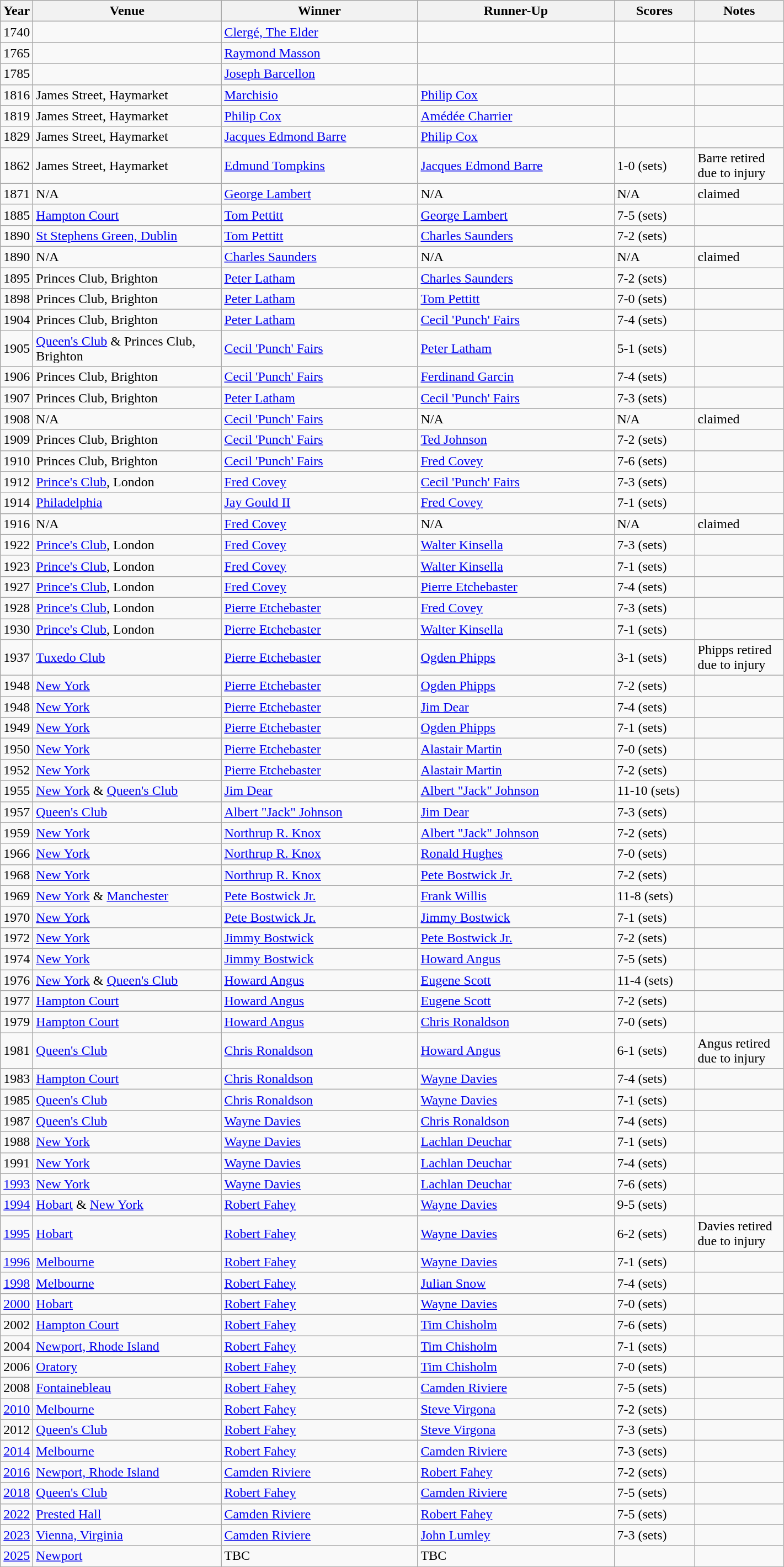<table class="wikitable">
<tr>
<th width=25>Year</th>
<th width=220>Venue</th>
<th width=230>Winner</th>
<th width=230>Runner-Up</th>
<th width=90>Scores</th>
<th width=100>Notes</th>
</tr>
<tr>
<td>1740</td>
<td></td>
<td> <a href='#'>Clergé, The Elder</a></td>
<td></td>
<td></td>
<td></td>
</tr>
<tr>
<td>1765</td>
<td></td>
<td> <a href='#'>Raymond Masson</a></td>
<td></td>
<td></td>
<td></td>
</tr>
<tr>
<td>1785</td>
<td></td>
<td> <a href='#'>Joseph Barcellon</a></td>
<td></td>
<td></td>
<td></td>
</tr>
<tr>
<td>1816</td>
<td>James Street, Haymarket</td>
<td> <a href='#'>Marchisio</a></td>
<td> <a href='#'>Philip Cox</a></td>
<td></td>
<td></td>
</tr>
<tr>
<td>1819</td>
<td>James Street, Haymarket</td>
<td> <a href='#'>Philip Cox</a></td>
<td> <a href='#'>Amédée Charrier</a></td>
<td></td>
<td></td>
</tr>
<tr>
<td>1829</td>
<td>James Street, Haymarket</td>
<td> <a href='#'>Jacques Edmond Barre</a></td>
<td> <a href='#'>Philip Cox</a></td>
<td></td>
<td></td>
</tr>
<tr>
<td>1862</td>
<td>James Street, Haymarket</td>
<td> <a href='#'>Edmund Tompkins</a></td>
<td> <a href='#'>Jacques Edmond Barre</a></td>
<td>1-0 (sets)</td>
<td>Barre retired due to injury</td>
</tr>
<tr>
<td>1871</td>
<td>N/A</td>
<td> <a href='#'>George Lambert</a></td>
<td>N/A</td>
<td>N/A</td>
<td>claimed</td>
</tr>
<tr>
<td>1885</td>
<td><a href='#'>Hampton Court</a></td>
<td> <a href='#'>Tom Pettitt</a></td>
<td> <a href='#'>George Lambert</a></td>
<td>7-5 (sets)</td>
<td></td>
</tr>
<tr>
<td>1890</td>
<td><a href='#'>St Stephens Green, Dublin</a></td>
<td> <a href='#'>Tom Pettitt</a></td>
<td> <a href='#'>Charles Saunders</a></td>
<td>7-2 (sets)</td>
<td></td>
</tr>
<tr>
<td>1890</td>
<td>N/A</td>
<td> <a href='#'>Charles Saunders</a></td>
<td>N/A</td>
<td>N/A</td>
<td>claimed</td>
</tr>
<tr>
<td>1895</td>
<td>Princes Club, Brighton</td>
<td> <a href='#'>Peter Latham</a></td>
<td> <a href='#'>Charles Saunders</a></td>
<td>7-2 (sets)</td>
<td></td>
</tr>
<tr>
<td>1898</td>
<td>Princes Club, Brighton</td>
<td> <a href='#'>Peter Latham</a></td>
<td> <a href='#'>Tom Pettitt</a></td>
<td>7-0 (sets)</td>
<td></td>
</tr>
<tr>
<td>1904</td>
<td>Princes Club, Brighton</td>
<td> <a href='#'>Peter Latham</a></td>
<td> <a href='#'>Cecil 'Punch' Fairs</a></td>
<td>7-4 (sets)</td>
<td></td>
</tr>
<tr>
<td>1905</td>
<td><a href='#'>Queen's Club</a> & Princes Club, Brighton</td>
<td> <a href='#'>Cecil 'Punch' Fairs</a></td>
<td> <a href='#'>Peter Latham</a></td>
<td>5-1 (sets)</td>
<td></td>
</tr>
<tr>
<td>1906</td>
<td>Princes Club, Brighton</td>
<td> <a href='#'>Cecil 'Punch' Fairs</a></td>
<td> <a href='#'>Ferdinand Garcin</a></td>
<td>7-4 (sets)</td>
<td></td>
</tr>
<tr>
<td>1907</td>
<td>Princes Club, Brighton</td>
<td> <a href='#'>Peter Latham</a></td>
<td> <a href='#'>Cecil 'Punch' Fairs</a></td>
<td>7-3 (sets)</td>
<td></td>
</tr>
<tr>
<td>1908</td>
<td>N/A</td>
<td> <a href='#'>Cecil 'Punch' Fairs</a></td>
<td>N/A</td>
<td>N/A</td>
<td>claimed</td>
</tr>
<tr>
<td>1909</td>
<td>Princes Club, Brighton</td>
<td> <a href='#'>Cecil 'Punch' Fairs</a></td>
<td> <a href='#'>Ted Johnson</a></td>
<td>7-2 (sets)</td>
<td></td>
</tr>
<tr>
<td>1910</td>
<td>Princes Club, Brighton</td>
<td> <a href='#'>Cecil 'Punch' Fairs</a></td>
<td> <a href='#'>Fred Covey</a></td>
<td>7-6 (sets)</td>
<td></td>
</tr>
<tr>
<td>1912</td>
<td><a href='#'>Prince's Club</a>, London</td>
<td> <a href='#'>Fred Covey</a></td>
<td> <a href='#'>Cecil 'Punch' Fairs</a></td>
<td>7-3 (sets)</td>
<td></td>
</tr>
<tr>
<td>1914</td>
<td><a href='#'>Philadelphia</a></td>
<td> <a href='#'>Jay Gould II</a></td>
<td> <a href='#'>Fred Covey</a></td>
<td>7-1 (sets)</td>
<td></td>
</tr>
<tr>
<td>1916</td>
<td>N/A</td>
<td> <a href='#'>Fred Covey</a></td>
<td>N/A</td>
<td>N/A</td>
<td>claimed</td>
</tr>
<tr>
<td>1922</td>
<td><a href='#'>Prince's Club</a>, London</td>
<td> <a href='#'>Fred Covey</a></td>
<td> <a href='#'>Walter Kinsella</a></td>
<td>7-3 (sets)</td>
<td></td>
</tr>
<tr>
<td>1923</td>
<td><a href='#'>Prince's Club</a>, London</td>
<td> <a href='#'>Fred Covey</a></td>
<td> <a href='#'>Walter Kinsella</a></td>
<td>7-1 (sets)</td>
<td></td>
</tr>
<tr>
<td>1927</td>
<td><a href='#'>Prince's Club</a>, London</td>
<td> <a href='#'>Fred Covey</a></td>
<td> <a href='#'>Pierre Etchebaster</a></td>
<td>7-4 (sets)</td>
<td></td>
</tr>
<tr>
<td>1928</td>
<td><a href='#'>Prince's Club</a>, London</td>
<td> <a href='#'>Pierre Etchebaster</a></td>
<td> <a href='#'>Fred Covey</a></td>
<td>7-3 (sets)</td>
<td></td>
</tr>
<tr>
<td>1930</td>
<td><a href='#'>Prince's Club</a>, London</td>
<td> <a href='#'>Pierre Etchebaster</a></td>
<td> <a href='#'>Walter Kinsella</a></td>
<td>7-1 (sets)</td>
<td></td>
</tr>
<tr>
<td>1937</td>
<td><a href='#'>Tuxedo Club</a></td>
<td> <a href='#'>Pierre Etchebaster</a></td>
<td> <a href='#'>Ogden Phipps</a></td>
<td>3-1 (sets)</td>
<td>Phipps retired due to injury</td>
</tr>
<tr>
<td>1948</td>
<td><a href='#'>New York</a></td>
<td> <a href='#'>Pierre Etchebaster</a></td>
<td> <a href='#'>Ogden Phipps</a></td>
<td>7-2 (sets)</td>
<td></td>
</tr>
<tr>
<td>1948</td>
<td><a href='#'>New York</a></td>
<td> <a href='#'>Pierre Etchebaster</a></td>
<td> <a href='#'>Jim Dear</a></td>
<td>7-4 (sets)</td>
<td></td>
</tr>
<tr>
<td>1949</td>
<td><a href='#'>New York</a></td>
<td> <a href='#'>Pierre Etchebaster</a></td>
<td> <a href='#'>Ogden Phipps</a></td>
<td>7-1 (sets)</td>
<td></td>
</tr>
<tr>
<td>1950</td>
<td><a href='#'>New York</a></td>
<td> <a href='#'>Pierre Etchebaster</a></td>
<td> <a href='#'>Alastair Martin</a></td>
<td>7-0 (sets)</td>
<td></td>
</tr>
<tr>
<td>1952</td>
<td><a href='#'>New York</a></td>
<td> <a href='#'>Pierre Etchebaster</a></td>
<td> <a href='#'>Alastair Martin</a></td>
<td>7-2 (sets)</td>
<td></td>
</tr>
<tr>
<td>1955</td>
<td><a href='#'>New York</a> & <a href='#'>Queen's Club</a></td>
<td> <a href='#'>Jim Dear</a></td>
<td> <a href='#'>Albert "Jack" Johnson</a></td>
<td>11-10 (sets)</td>
<td></td>
</tr>
<tr>
<td>1957</td>
<td><a href='#'>Queen's Club</a></td>
<td> <a href='#'>Albert "Jack" Johnson</a></td>
<td> <a href='#'>Jim Dear</a></td>
<td>7-3 (sets)</td>
<td></td>
</tr>
<tr>
<td>1959</td>
<td><a href='#'>New York</a></td>
<td> <a href='#'>Northrup R. Knox</a></td>
<td> <a href='#'>Albert "Jack" Johnson</a></td>
<td>7-2 (sets)</td>
<td></td>
</tr>
<tr>
<td>1966</td>
<td><a href='#'>New York</a></td>
<td> <a href='#'>Northrup R. Knox</a></td>
<td> <a href='#'>Ronald Hughes</a></td>
<td>7-0 (sets)</td>
<td></td>
</tr>
<tr>
<td>1968</td>
<td><a href='#'>New York</a></td>
<td> <a href='#'>Northrup R. Knox</a></td>
<td> <a href='#'>Pete Bostwick Jr.</a></td>
<td>7-2 (sets)</td>
<td></td>
</tr>
<tr>
<td>1969</td>
<td><a href='#'>New York</a> & <a href='#'>Manchester</a></td>
<td> <a href='#'>Pete Bostwick Jr.</a></td>
<td> <a href='#'>Frank Willis</a></td>
<td>11-8 (sets)</td>
<td></td>
</tr>
<tr>
<td>1970</td>
<td><a href='#'>New York</a></td>
<td> <a href='#'>Pete Bostwick Jr.</a></td>
<td> <a href='#'>Jimmy Bostwick</a></td>
<td>7-1 (sets)</td>
<td></td>
</tr>
<tr>
<td>1972</td>
<td><a href='#'>New York</a></td>
<td> <a href='#'>Jimmy Bostwick</a></td>
<td> <a href='#'>Pete Bostwick Jr.</a></td>
<td>7-2 (sets)</td>
<td></td>
</tr>
<tr>
<td>1974</td>
<td><a href='#'>New York</a></td>
<td> <a href='#'>Jimmy Bostwick</a></td>
<td> <a href='#'>Howard Angus</a></td>
<td>7-5 (sets)</td>
<td></td>
</tr>
<tr>
<td>1976</td>
<td><a href='#'>New York</a> & <a href='#'>Queen's Club</a></td>
<td> <a href='#'>Howard Angus</a></td>
<td> <a href='#'>Eugene Scott</a></td>
<td>11-4 (sets)</td>
<td></td>
</tr>
<tr>
<td>1977</td>
<td><a href='#'>Hampton Court</a></td>
<td> <a href='#'>Howard Angus</a></td>
<td> <a href='#'>Eugene Scott</a></td>
<td>7-2 (sets)</td>
<td></td>
</tr>
<tr>
<td>1979</td>
<td><a href='#'>Hampton Court</a></td>
<td> <a href='#'>Howard Angus</a></td>
<td> <a href='#'>Chris Ronaldson</a></td>
<td>7-0 (sets)</td>
<td></td>
</tr>
<tr>
<td>1981</td>
<td><a href='#'>Queen's Club</a></td>
<td> <a href='#'>Chris Ronaldson</a></td>
<td> <a href='#'>Howard Angus</a></td>
<td>6-1 (sets)</td>
<td>Angus retired due to injury</td>
</tr>
<tr>
<td>1983</td>
<td><a href='#'>Hampton Court</a></td>
<td> <a href='#'>Chris Ronaldson</a></td>
<td> <a href='#'>Wayne Davies</a></td>
<td>7-4 (sets)</td>
<td></td>
</tr>
<tr>
<td>1985</td>
<td><a href='#'>Queen's Club</a></td>
<td> <a href='#'>Chris Ronaldson</a></td>
<td> <a href='#'>Wayne Davies</a></td>
<td>7-1 (sets)</td>
<td></td>
</tr>
<tr>
<td>1987</td>
<td><a href='#'>Queen's Club</a></td>
<td> <a href='#'>Wayne Davies</a></td>
<td> <a href='#'>Chris Ronaldson</a></td>
<td>7-4 (sets)</td>
<td></td>
</tr>
<tr>
<td>1988</td>
<td><a href='#'>New York</a></td>
<td> <a href='#'>Wayne Davies</a></td>
<td> <a href='#'>Lachlan Deuchar</a></td>
<td>7-1 (sets)</td>
<td></td>
</tr>
<tr>
<td>1991</td>
<td><a href='#'>New York</a></td>
<td> <a href='#'>Wayne Davies</a></td>
<td> <a href='#'>Lachlan Deuchar</a></td>
<td>7-4 (sets)</td>
<td></td>
</tr>
<tr>
<td><a href='#'>1993</a></td>
<td><a href='#'>New York</a></td>
<td> <a href='#'>Wayne Davies</a></td>
<td> <a href='#'>Lachlan Deuchar</a></td>
<td>7-6 (sets)</td>
<td></td>
</tr>
<tr>
<td><a href='#'>1994</a></td>
<td><a href='#'>Hobart</a> & <a href='#'>New York</a></td>
<td> <a href='#'>Robert Fahey</a></td>
<td> <a href='#'>Wayne Davies</a></td>
<td>9-5 (sets)</td>
<td></td>
</tr>
<tr>
<td><a href='#'>1995</a></td>
<td><a href='#'>Hobart</a></td>
<td> <a href='#'>Robert Fahey</a></td>
<td> <a href='#'>Wayne Davies</a></td>
<td>6-2 (sets)</td>
<td>Davies retired due to injury</td>
</tr>
<tr>
<td><a href='#'>1996</a></td>
<td><a href='#'>Melbourne</a></td>
<td> <a href='#'>Robert Fahey</a></td>
<td> <a href='#'>Wayne Davies</a></td>
<td>7-1 (sets)</td>
<td></td>
</tr>
<tr>
<td><a href='#'>1998</a></td>
<td><a href='#'>Melbourne</a></td>
<td> <a href='#'>Robert Fahey</a></td>
<td> <a href='#'>Julian Snow</a></td>
<td>7-4 (sets)</td>
<td></td>
</tr>
<tr>
<td><a href='#'>2000</a></td>
<td><a href='#'>Hobart</a></td>
<td> <a href='#'>Robert Fahey</a></td>
<td> <a href='#'>Wayne Davies</a></td>
<td>7-0 (sets)</td>
<td></td>
</tr>
<tr>
<td>2002</td>
<td><a href='#'>Hampton Court</a></td>
<td> <a href='#'>Robert Fahey</a></td>
<td> <a href='#'>Tim Chisholm</a></td>
<td>7-6 (sets)</td>
<td></td>
</tr>
<tr>
<td>2004</td>
<td><a href='#'>Newport, Rhode Island</a></td>
<td> <a href='#'>Robert Fahey</a></td>
<td> <a href='#'>Tim Chisholm</a></td>
<td>7-1 (sets)</td>
<td></td>
</tr>
<tr>
<td>2006</td>
<td><a href='#'>Oratory</a></td>
<td> <a href='#'>Robert Fahey</a></td>
<td> <a href='#'>Tim Chisholm</a></td>
<td>7-0 (sets)</td>
<td></td>
</tr>
<tr>
<td>2008</td>
<td><a href='#'>Fontainebleau</a></td>
<td> <a href='#'>Robert Fahey</a></td>
<td> <a href='#'>Camden Riviere</a></td>
<td>7-5 (sets)</td>
<td></td>
</tr>
<tr>
<td><a href='#'>2010</a></td>
<td><a href='#'>Melbourne</a></td>
<td> <a href='#'>Robert Fahey</a></td>
<td> <a href='#'>Steve Virgona</a></td>
<td>7-2 (sets)</td>
<td></td>
</tr>
<tr>
<td>2012</td>
<td><a href='#'>Queen's Club</a></td>
<td> <a href='#'>Robert Fahey</a></td>
<td> <a href='#'>Steve Virgona</a></td>
<td>7-3 (sets)</td>
<td></td>
</tr>
<tr>
<td><a href='#'>2014</a></td>
<td><a href='#'>Melbourne</a></td>
<td> <a href='#'>Robert Fahey</a></td>
<td> <a href='#'>Camden Riviere</a></td>
<td>7-3 (sets)</td>
<td></td>
</tr>
<tr>
<td><a href='#'>2016</a></td>
<td><a href='#'>Newport, Rhode Island</a></td>
<td> <a href='#'>Camden Riviere</a></td>
<td> <a href='#'>Robert Fahey</a></td>
<td>7-2 (sets)</td>
<td></td>
</tr>
<tr>
<td><a href='#'>2018</a></td>
<td><a href='#'>Queen's Club</a></td>
<td> <a href='#'>Robert Fahey</a></td>
<td> <a href='#'>Camden Riviere</a></td>
<td>7-5 (sets)</td>
<td></td>
</tr>
<tr>
<td><a href='#'>2022</a></td>
<td><a href='#'>Prested Hall</a></td>
<td> <a href='#'>Camden Riviere</a></td>
<td> <a href='#'>Robert Fahey</a></td>
<td>7-5 (sets)</td>
<td></td>
</tr>
<tr>
<td><a href='#'>2023</a></td>
<td><a href='#'>Vienna, Virginia</a></td>
<td> <a href='#'>Camden Riviere</a></td>
<td> <a href='#'>John Lumley</a></td>
<td>7-3 (sets)</td>
<td></td>
</tr>
<tr>
<td><a href='#'>2025</a></td>
<td><a href='#'>Newport</a></td>
<td>TBC</td>
<td>TBC</td>
<td></td>
<td></td>
</tr>
</table>
